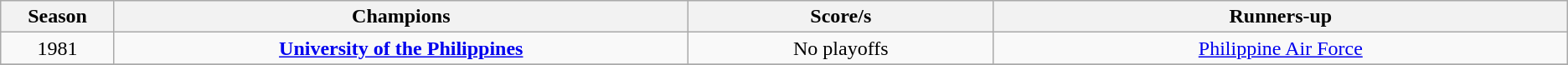<table class=wikitable style="text-align:center;" cellpadding=3 cellspacing=0>
<tr bgcolor=#efefef>
<th width=2%>Season</th>
<th width=15%>Champions</th>
<th width=8%>Score/s</th>
<th width=15%>Runners-up</th>
</tr>
<tr>
<td>1981</td>
<td><strong><a href='#'>University of the Philippines</a></strong></td>
<td>No playoffs</td>
<td><a href='#'>Philippine Air Force</a></td>
</tr>
<tr>
</tr>
</table>
